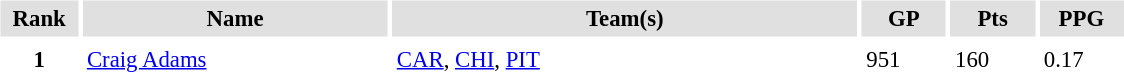<table id="Table3" cellspacing="3" cellpadding="3" style="font-size:95%;">
<tr style="text-align:center; background:#e0e0e0">
<th style="width:3em;">Rank</th>
<th style="width:13em;">Name</th>
<th style="width:20em;">Team(s)</th>
<th style="width:3.3em;">GP</th>
<th style="width:3.3em;">Pts</th>
<th style="width:3.3em;">PPG</th>
</tr>
<tr>
<th>1</th>
<td><a href='#'>Craig Adams</a></td>
<td><a href='#'>CAR</a>, <a href='#'>CHI</a>, <a href='#'>PIT</a></td>
<td>951</td>
<td>160</td>
<td>0.17</td>
</tr>
</table>
